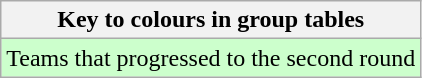<table class="wikitable">
<tr>
<th>Key to colours in group tables</th>
</tr>
<tr bgcolor=#ccffcc>
<td>Teams that progressed to the second round</td>
</tr>
</table>
